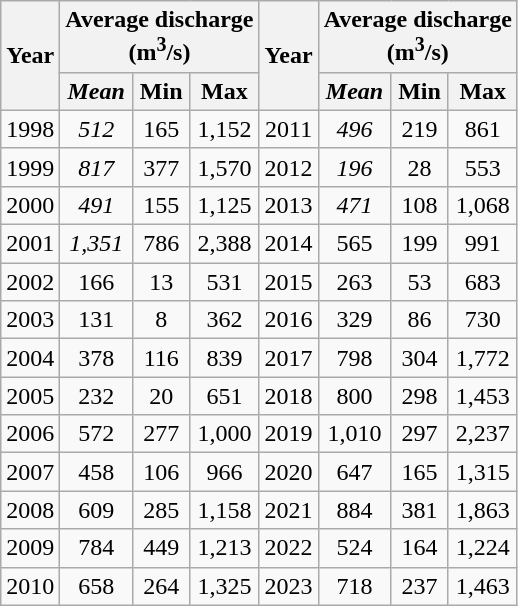<table class="wikitable" style="text-align:center;">
<tr>
<th rowspan="2">Year</th>
<th colspan="3">Average discharge<br>(m<sup>3</sup>/s)</th>
<th rowspan="2">Year</th>
<th colspan="3">Average discharge<br>(m<sup>3</sup>/s)</th>
</tr>
<tr>
<th><em>Mean</em></th>
<th>Min</th>
<th>Max</th>
<th><em>Mean</em></th>
<th>Min</th>
<th>Max</th>
</tr>
<tr>
<td>1998</td>
<td><em>512</em></td>
<td>165</td>
<td>1,152</td>
<td>2011</td>
<td><em>496</em></td>
<td>219</td>
<td>861</td>
</tr>
<tr>
<td>1999</td>
<td><em>817</em></td>
<td>377</td>
<td>1,570</td>
<td>2012</td>
<td><em>196</em></td>
<td>28</td>
<td>553</td>
</tr>
<tr>
<td>2000</td>
<td><em>491</em></td>
<td>155</td>
<td>1,125</td>
<td>2013</td>
<td><em>471</em></td>
<td>108</td>
<td>1,068</td>
</tr>
<tr>
<td>2001</td>
<td><em>1,351</td>
<td>786</td>
<td>2,388</td>
<td>2014</td>
<td></em>565<em></td>
<td>199</td>
<td>991</td>
</tr>
<tr>
<td>2002</td>
<td></em>166<em></td>
<td>13</td>
<td>531</td>
<td>2015</td>
<td></em>263<em></td>
<td>53</td>
<td>683</td>
</tr>
<tr>
<td>2003</td>
<td></em>131<em></td>
<td>8</td>
<td>362</td>
<td>2016</td>
<td></em>329<em></td>
<td>86</td>
<td>730</td>
</tr>
<tr>
<td>2004</td>
<td></em>378<em></td>
<td>116</td>
<td>839</td>
<td>2017</td>
<td></em>798<em></td>
<td>304</td>
<td>1,772</td>
</tr>
<tr>
<td>2005</td>
<td></em>232<em></td>
<td>20</td>
<td>651</td>
<td>2018</td>
<td></em>800<em></td>
<td>298</td>
<td>1,453</td>
</tr>
<tr>
<td>2006</td>
<td></em>572<em></td>
<td>277</td>
<td>1,000</td>
<td>2019</td>
<td></em>1,010<em></td>
<td>297</td>
<td>2,237</td>
</tr>
<tr>
<td>2007</td>
<td></em>458<em></td>
<td>106</td>
<td>966</td>
<td>2020</td>
<td></em>647<em></td>
<td>165</td>
<td>1,315</td>
</tr>
<tr>
<td>2008</td>
<td></em>609<em></td>
<td>285</td>
<td>1,158</td>
<td>2021</td>
<td></em>884<em></td>
<td>381</td>
<td>1,863</td>
</tr>
<tr>
<td>2009</td>
<td></em>784<em></td>
<td>449</td>
<td>1,213</td>
<td>2022</td>
<td></em>524<em></td>
<td>164</td>
<td>1,224</td>
</tr>
<tr>
<td>2010</td>
<td></em>658<em></td>
<td>264</td>
<td>1,325</td>
<td>2023</td>
<td></em>718<em></td>
<td>237</td>
<td>1,463</td>
</tr>
</table>
